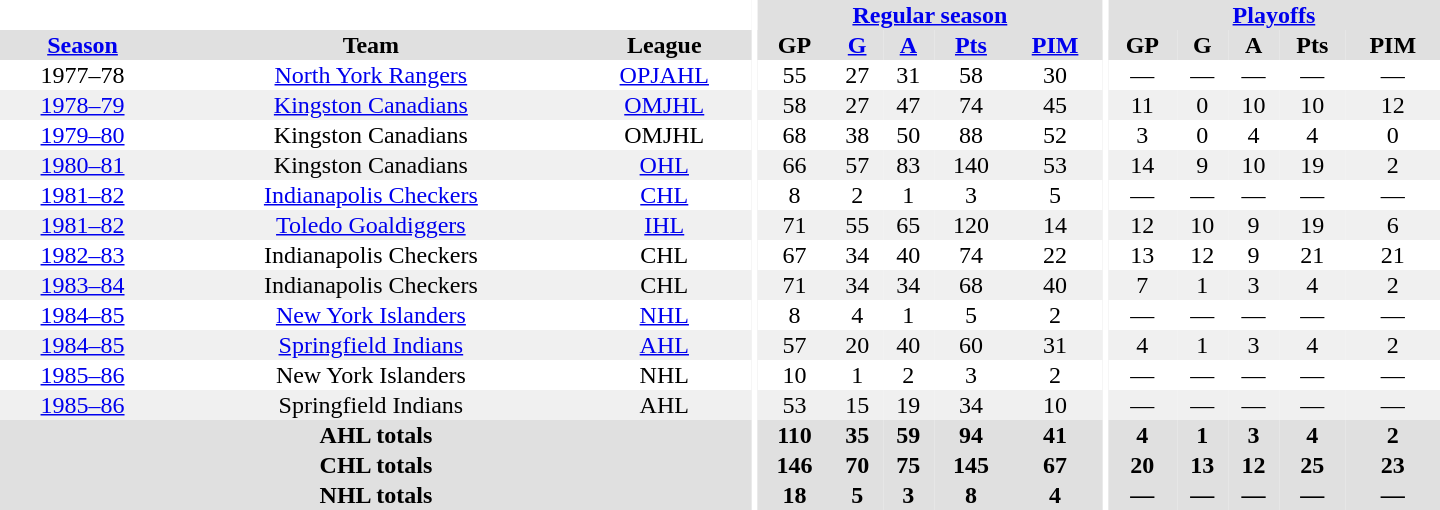<table border="0" cellpadding="1" cellspacing="0" style="text-align:center; width:60em">
<tr bgcolor="#e0e0e0">
<th colspan="3" bgcolor="#ffffff"></th>
<th rowspan="100" bgcolor="#ffffff"></th>
<th colspan="5"><a href='#'>Regular season</a></th>
<th rowspan="100" bgcolor="#ffffff"></th>
<th colspan="5"><a href='#'>Playoffs</a></th>
</tr>
<tr bgcolor="#e0e0e0">
<th><a href='#'>Season</a></th>
<th>Team</th>
<th>League</th>
<th>GP</th>
<th><a href='#'>G</a></th>
<th><a href='#'>A</a></th>
<th><a href='#'>Pts</a></th>
<th><a href='#'>PIM</a></th>
<th>GP</th>
<th>G</th>
<th>A</th>
<th>Pts</th>
<th>PIM</th>
</tr>
<tr>
<td>1977–78</td>
<td><a href='#'>North York Rangers</a></td>
<td><a href='#'>OPJAHL</a></td>
<td>55</td>
<td>27</td>
<td>31</td>
<td>58</td>
<td>30</td>
<td>—</td>
<td>—</td>
<td>—</td>
<td>—</td>
<td>—</td>
</tr>
<tr bgcolor="#f0f0f0">
<td><a href='#'>1978–79</a></td>
<td><a href='#'>Kingston Canadians</a></td>
<td><a href='#'>OMJHL</a></td>
<td>58</td>
<td>27</td>
<td>47</td>
<td>74</td>
<td>45</td>
<td>11</td>
<td>0</td>
<td>10</td>
<td>10</td>
<td>12</td>
</tr>
<tr>
<td><a href='#'>1979–80</a></td>
<td>Kingston Canadians</td>
<td>OMJHL</td>
<td>68</td>
<td>38</td>
<td>50</td>
<td>88</td>
<td>52</td>
<td>3</td>
<td>0</td>
<td>4</td>
<td>4</td>
<td>0</td>
</tr>
<tr bgcolor="#f0f0f0">
<td><a href='#'>1980–81</a></td>
<td>Kingston Canadians</td>
<td><a href='#'>OHL</a></td>
<td>66</td>
<td>57</td>
<td>83</td>
<td>140</td>
<td>53</td>
<td>14</td>
<td>9</td>
<td>10</td>
<td>19</td>
<td>2</td>
</tr>
<tr>
<td><a href='#'>1981–82</a></td>
<td><a href='#'>Indianapolis Checkers</a></td>
<td><a href='#'>CHL</a></td>
<td>8</td>
<td>2</td>
<td>1</td>
<td>3</td>
<td>5</td>
<td>—</td>
<td>—</td>
<td>—</td>
<td>—</td>
<td>—</td>
</tr>
<tr bgcolor="#f0f0f0">
<td><a href='#'>1981–82</a></td>
<td><a href='#'>Toledo Goaldiggers</a></td>
<td><a href='#'>IHL</a></td>
<td>71</td>
<td>55</td>
<td>65</td>
<td>120</td>
<td>14</td>
<td>12</td>
<td>10</td>
<td>9</td>
<td>19</td>
<td>6</td>
</tr>
<tr>
<td><a href='#'>1982–83</a></td>
<td>Indianapolis Checkers</td>
<td>CHL</td>
<td>67</td>
<td>34</td>
<td>40</td>
<td>74</td>
<td>22</td>
<td>13</td>
<td>12</td>
<td>9</td>
<td>21</td>
<td>21</td>
</tr>
<tr bgcolor="#f0f0f0">
<td><a href='#'>1983–84</a></td>
<td>Indianapolis Checkers</td>
<td>CHL</td>
<td>71</td>
<td>34</td>
<td>34</td>
<td>68</td>
<td>40</td>
<td>7</td>
<td>1</td>
<td>3</td>
<td>4</td>
<td>2</td>
</tr>
<tr>
<td><a href='#'>1984–85</a></td>
<td><a href='#'>New York Islanders</a></td>
<td><a href='#'>NHL</a></td>
<td>8</td>
<td>4</td>
<td>1</td>
<td>5</td>
<td>2</td>
<td>—</td>
<td>—</td>
<td>—</td>
<td>—</td>
<td>—</td>
</tr>
<tr bgcolor="#f0f0f0">
<td><a href='#'>1984–85</a></td>
<td><a href='#'>Springfield Indians</a></td>
<td><a href='#'>AHL</a></td>
<td>57</td>
<td>20</td>
<td>40</td>
<td>60</td>
<td>31</td>
<td>4</td>
<td>1</td>
<td>3</td>
<td>4</td>
<td>2</td>
</tr>
<tr>
<td><a href='#'>1985–86</a></td>
<td>New York Islanders</td>
<td>NHL</td>
<td>10</td>
<td>1</td>
<td>2</td>
<td>3</td>
<td>2</td>
<td>—</td>
<td>—</td>
<td>—</td>
<td>—</td>
<td>—</td>
</tr>
<tr bgcolor="#f0f0f0">
<td><a href='#'>1985–86</a></td>
<td>Springfield Indians</td>
<td>AHL</td>
<td>53</td>
<td>15</td>
<td>19</td>
<td>34</td>
<td>10</td>
<td>—</td>
<td>—</td>
<td>—</td>
<td>—</td>
<td>—</td>
</tr>
<tr bgcolor="#e0e0e0">
<th colspan="3">AHL totals</th>
<th>110</th>
<th>35</th>
<th>59</th>
<th>94</th>
<th>41</th>
<th>4</th>
<th>1</th>
<th>3</th>
<th>4</th>
<th>2</th>
</tr>
<tr bgcolor="#e0e0e0">
<th colspan="3">CHL totals</th>
<th>146</th>
<th>70</th>
<th>75</th>
<th>145</th>
<th>67</th>
<th>20</th>
<th>13</th>
<th>12</th>
<th>25</th>
<th>23</th>
</tr>
<tr bgcolor="#e0e0e0">
<th colspan="3">NHL totals</th>
<th>18</th>
<th>5</th>
<th>3</th>
<th>8</th>
<th>4</th>
<th>—</th>
<th>—</th>
<th>—</th>
<th>—</th>
<th>—</th>
</tr>
</table>
